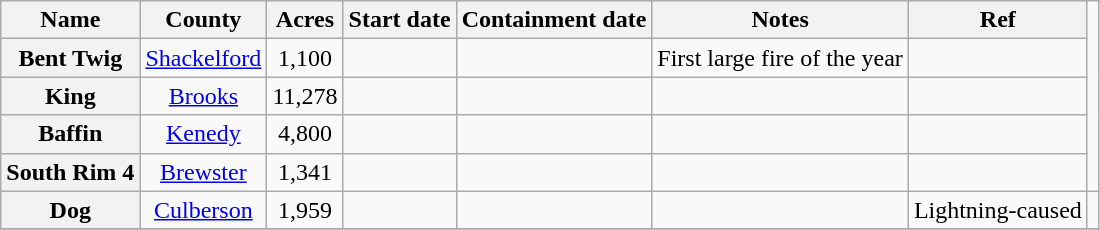<table class="wikitable sortable plainrowheaders mw-collapsible" style="text-align:center;">
<tr>
<th scope="col">Name</th>
<th scope="col">County </th>
<th scope="col">Acres</th>
<th scope="col">Start date</th>
<th scope="col">Containment date</th>
<th scope="col">Notes</th>
<th scope="col" class="unsortable">Ref</th>
</tr>
<tr>
<th scope="row">Bent Twig</th>
<td><a href='#'>Shackelford</a></td>
<td>1,100</td>
<td></td>
<td></td>
<td>First large fire of the year</td>
<td></td>
</tr>
<tr>
<th scope="row">King</th>
<td><a href='#'>Brooks</a></td>
<td>11,278</td>
<td></td>
<td></td>
<td></td>
<td></td>
</tr>
<tr>
<th scope="row">Baffin</th>
<td><a href='#'>Kenedy</a></td>
<td>4,800</td>
<td></td>
<td></td>
<td></td>
<td></td>
</tr>
<tr>
<th scope="row">South Rim 4</th>
<td><a href='#'>Brewster</a></td>
<td>1,341</td>
<td></td>
<td></td>
<td></td>
<td></td>
</tr>
<tr>
<th scope="row">Dog</th>
<td><a href='#'>Culberson</a></td>
<td>1,959</td>
<td></td>
<td></td>
<td></td>
<td>Lightning-caused</td>
<td></td>
</tr>
<tr>
</tr>
</table>
